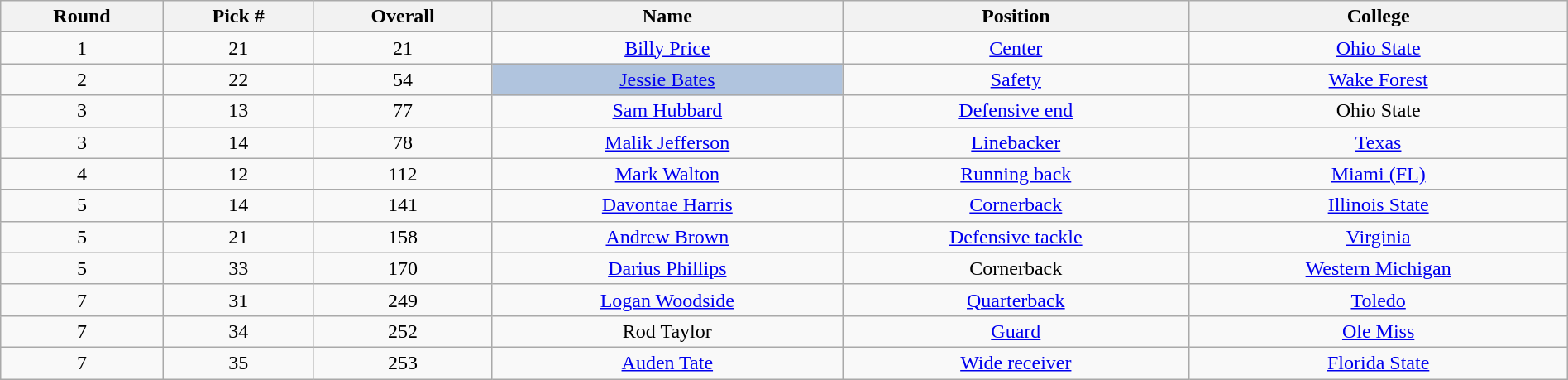<table class="wikitable sortable sortable" style="width: 100%; text-align:center">
<tr>
<th>Round</th>
<th>Pick #</th>
<th>Overall</th>
<th>Name</th>
<th>Position</th>
<th>College</th>
</tr>
<tr>
<td>1</td>
<td>21</td>
<td>21</td>
<td><a href='#'>Billy Price</a></td>
<td><a href='#'>Center</a></td>
<td><a href='#'>Ohio State</a></td>
</tr>
<tr>
<td>2</td>
<td>22</td>
<td>54</td>
<td bgcolor=lightsteelblue><a href='#'>Jessie Bates</a></td>
<td><a href='#'>Safety</a></td>
<td><a href='#'>Wake Forest</a></td>
</tr>
<tr>
<td>3</td>
<td>13</td>
<td>77</td>
<td><a href='#'>Sam Hubbard</a></td>
<td><a href='#'>Defensive end</a></td>
<td>Ohio State</td>
</tr>
<tr>
<td>3</td>
<td>14</td>
<td>78</td>
<td><a href='#'>Malik Jefferson</a></td>
<td><a href='#'>Linebacker</a></td>
<td><a href='#'>Texas</a></td>
</tr>
<tr>
<td>4</td>
<td>12</td>
<td>112</td>
<td><a href='#'>Mark Walton</a></td>
<td><a href='#'>Running back</a></td>
<td><a href='#'>Miami (FL)</a></td>
</tr>
<tr>
<td>5</td>
<td>14</td>
<td>141</td>
<td><a href='#'>Davontae Harris</a></td>
<td><a href='#'>Cornerback</a></td>
<td><a href='#'>Illinois State</a></td>
</tr>
<tr>
<td>5</td>
<td>21</td>
<td>158</td>
<td><a href='#'>Andrew Brown</a></td>
<td><a href='#'>Defensive tackle</a></td>
<td><a href='#'>Virginia</a></td>
</tr>
<tr>
<td>5</td>
<td>33</td>
<td>170</td>
<td><a href='#'>Darius Phillips</a></td>
<td>Cornerback</td>
<td><a href='#'>Western Michigan</a></td>
</tr>
<tr>
<td>7</td>
<td>31</td>
<td>249</td>
<td><a href='#'>Logan Woodside</a></td>
<td><a href='#'>Quarterback</a></td>
<td><a href='#'>Toledo</a></td>
</tr>
<tr>
<td>7</td>
<td>34</td>
<td>252</td>
<td>Rod Taylor</td>
<td><a href='#'>Guard</a></td>
<td><a href='#'>Ole Miss</a></td>
</tr>
<tr>
<td>7</td>
<td>35</td>
<td>253</td>
<td><a href='#'>Auden Tate</a></td>
<td><a href='#'>Wide receiver</a></td>
<td><a href='#'>Florida State</a></td>
</tr>
</table>
